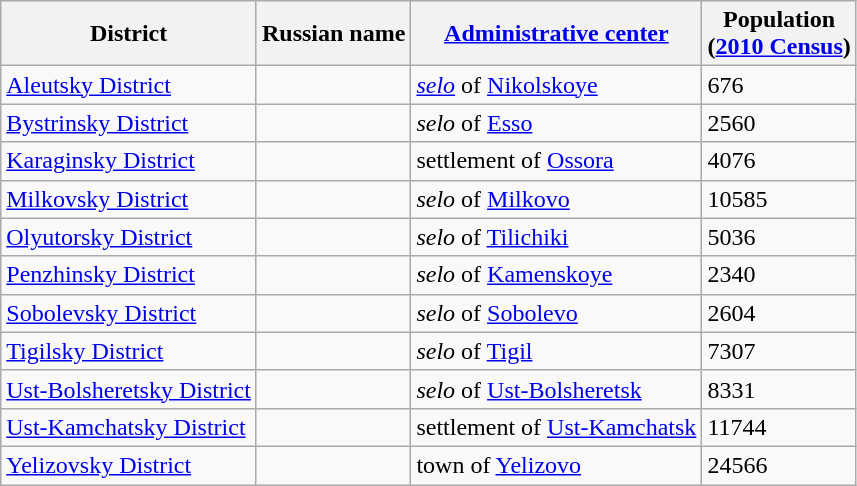<table class="wikitable sortable">
<tr>
<th>District</th>
<th>Russian name</th>
<th><a href='#'>Administrative center</a></th>
<th>Population<br>(<a href='#'>2010 Census</a>)</th>
</tr>
<tr>
<td><a href='#'>Aleutsky District</a></td>
<td></td>
<td><em><a href='#'>selo</a></em> of <a href='#'>Nikolskoye</a></td>
<td>676</td>
</tr>
<tr>
<td><a href='#'>Bystrinsky District</a></td>
<td></td>
<td><em>selo</em> of <a href='#'>Esso</a></td>
<td>2560</td>
</tr>
<tr>
<td><a href='#'>Karaginsky District</a></td>
<td></td>
<td>settlement of <a href='#'>Ossora</a></td>
<td>4076</td>
</tr>
<tr>
<td><a href='#'>Milkovsky District</a></td>
<td></td>
<td><em>selo</em> of <a href='#'>Milkovo</a></td>
<td>10585</td>
</tr>
<tr>
<td><a href='#'>Olyutorsky District</a></td>
<td></td>
<td><em>selo</em> of <a href='#'>Tilichiki</a></td>
<td>5036</td>
</tr>
<tr>
<td><a href='#'>Penzhinsky District</a></td>
<td></td>
<td><em>selo</em> of <a href='#'>Kamenskoye</a></td>
<td>2340</td>
</tr>
<tr>
<td><a href='#'>Sobolevsky District</a></td>
<td></td>
<td><em>selo</em> of <a href='#'>Sobolevo</a></td>
<td>2604</td>
</tr>
<tr>
<td><a href='#'>Tigilsky District</a></td>
<td></td>
<td><em>selo</em> of <a href='#'>Tigil</a></td>
<td>7307</td>
</tr>
<tr>
<td><a href='#'>Ust-Bolsheretsky District</a></td>
<td></td>
<td><em>selo</em> of <a href='#'>Ust-Bolsheretsk</a></td>
<td>8331</td>
</tr>
<tr>
<td><a href='#'>Ust-Kamchatsky District</a></td>
<td></td>
<td>settlement of <a href='#'>Ust-Kamchatsk</a></td>
<td>11744</td>
</tr>
<tr>
<td><a href='#'>Yelizovsky District</a></td>
<td></td>
<td>town of <a href='#'>Yelizovo</a></td>
<td>24566</td>
</tr>
</table>
